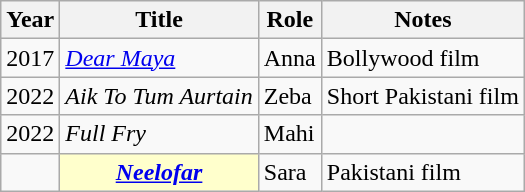<table class="wikitable sortable">
<tr>
<th>Year</th>
<th>Title</th>
<th>Role</th>
<th>Notes</th>
</tr>
<tr>
<td>2017</td>
<td><em><a href='#'>Dear Maya</a></em></td>
<td>Anna</td>
<td>Bollywood film</td>
</tr>
<tr>
<td>2022</td>
<td><em>Aik To Tum Aurtain</em></td>
<td>Zeba</td>
<td>Short Pakistani film</td>
</tr>
<tr>
<td>2022</td>
<td><em>Full Fry</em></td>
<td>Mahi</td>
<td></td>
</tr>
<tr>
<td></td>
<th scope="row" style="background:#ffc;"><em><a href='#'>Neelofar</a></em></th>
<td>Sara</td>
<td>Pakistani film</td>
</tr>
</table>
